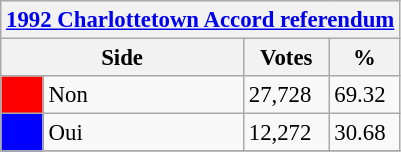<table class="wikitable" style="font-size: 95%; clear:both">
<tr style="background-color:#E9E9E9">
<th colspan=4><a href='#'>1992 Charlottetown Accord referendum</a></th>
</tr>
<tr style="background-color:#E9E9E9">
<th colspan=2 style="width: 130px">Side</th>
<th style="width: 50px">Votes</th>
<th style="width: 40px">%</th>
</tr>
<tr>
<td bgcolor="red"></td>
<td>Non</td>
<td>27,728</td>
<td>69.32</td>
</tr>
<tr>
<td bgcolor="blue"></td>
<td>Oui</td>
<td>12,272</td>
<td>30.68</td>
</tr>
<tr>
</tr>
</table>
